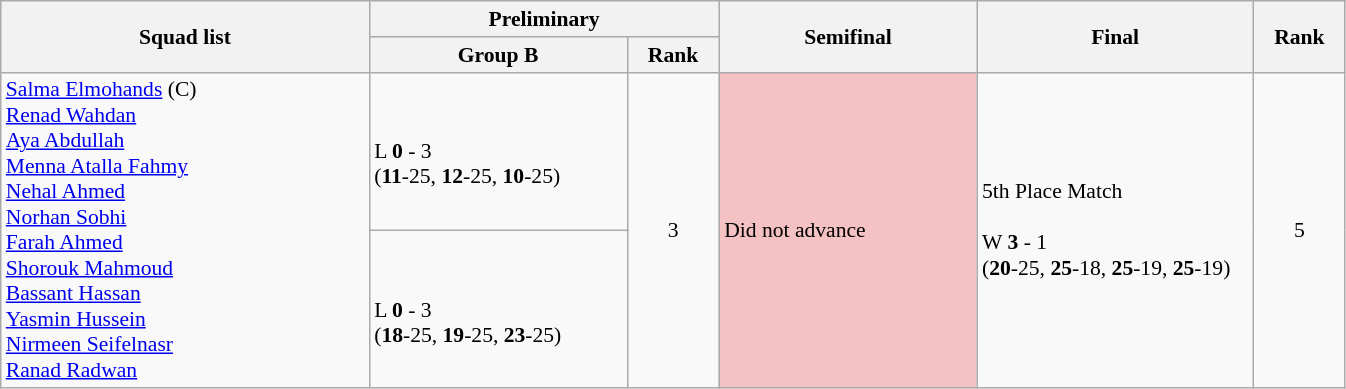<table class="wikitable" width="71%" style="text-align:left; font-size:90%">
<tr>
<th rowspan="2" width="20%">Squad list</th>
<th colspan="2">Preliminary</th>
<th rowspan="2" width="14%">Semifinal</th>
<th rowspan="2" width="15%">Final</th>
<th rowspan="2" width="5%">Rank</th>
</tr>
<tr>
<th width="14%">Group B</th>
<th width="5%">Rank</th>
</tr>
<tr>
<td rowspan="2"><a href='#'>Salma Elmohands</a> (C)<br><a href='#'>Renad Wahdan</a><br><a href='#'>Aya Abdullah</a><br><a href='#'>Menna Atalla Fahmy</a><br><a href='#'>Nehal Ahmed</a><br><a href='#'>Norhan Sobhi</a><br><a href='#'>Farah Ahmed</a><br><a href='#'>Shorouk Mahmoud</a><br><a href='#'>Bassant Hassan</a><br><a href='#'>Yasmin Hussein</a><br><a href='#'>Nirmeen Seifelnasr</a><br><a href='#'>Ranad Radwan</a></td>
<td> <br> L <strong>0</strong> - 3<br>(<strong>11</strong>-25, <strong>12</strong>-25, <strong>10</strong>-25)</td>
<td rowspan="2" align=center>3</td>
<td bgcolor="f4c2c2" rowspan="2">Did not advance</td>
<td rowspan="2">5th Place Match <br>  <br> W <strong>3</strong> - 1<br>(<strong>20</strong>-25, <strong>25</strong>-18, <strong>25</strong>-19, <strong>25</strong>-19)</td>
<td rowspan="2" align=center>5</td>
</tr>
<tr>
<td> <br> L <strong>0</strong> - 3<br>(<strong>18</strong>-25, <strong>19</strong>-25, <strong>23</strong>-25)</td>
</tr>
</table>
